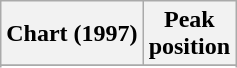<table class="wikitable sortable plainrowheaders" style="text-align:center">
<tr>
<th scope="col">Chart (1997)</th>
<th scope="col">Peak<br>position</th>
</tr>
<tr>
</tr>
<tr>
</tr>
</table>
